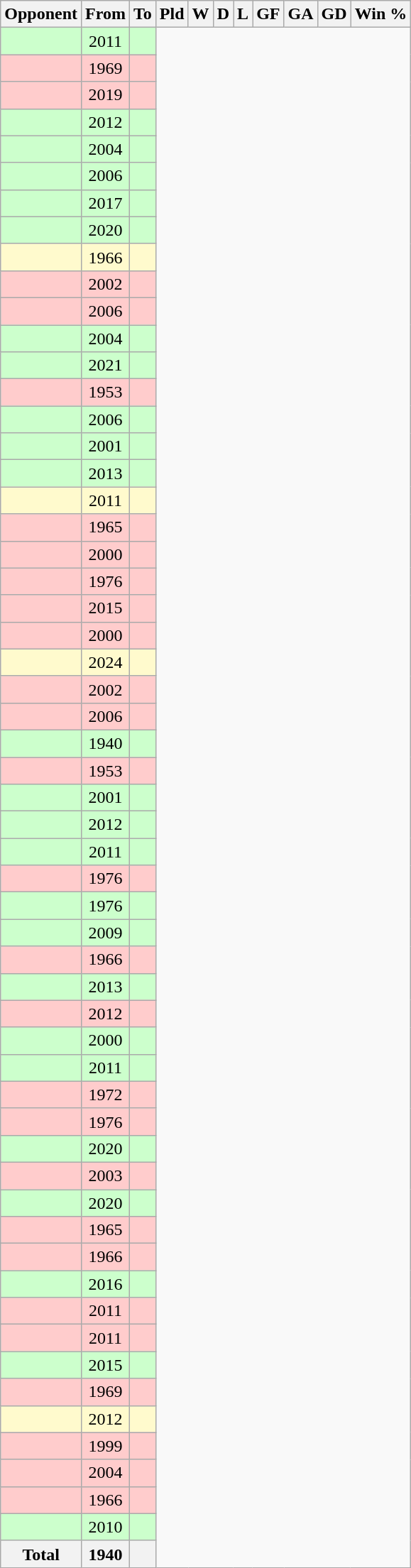<table class="sortable wikitable collapsible" style="text-align:center;">
<tr>
<th>Opponent</th>
<th>From</th>
<th>To</th>
<th>Pld</th>
<th>W</th>
<th>D</th>
<th>L</th>
<th>GF</th>
<th>GA</th>
<th>GD</th>
<th>Win %</th>
</tr>
<tr bgcolor=CCFFCC>
<td align="left"></td>
<td>2011</td>
<td 2018></td>
</tr>
<tr bgcolor=FFCCCC>
<td align="left"></td>
<td>1969</td>
<td 2005></td>
</tr>
<tr bgcolor=FFCCCC>
<td align="left"></td>
<td>2019</td>
<td 2024></td>
</tr>
<tr bgcolor=CCFFCC>
<td align="left"></td>
<td>2012</td>
<td 2012></td>
</tr>
<tr bgcolor=CCFFCC>
<td align="left"></td>
<td>2004</td>
<td 2023></td>
</tr>
<tr bgcolor=CCFFCC>
<td align="left"></td>
<td>2006</td>
<td 2024></td>
</tr>
<tr bgcolor=CCFFCC>
<td align="left"></td>
<td>2017</td>
<td 2017></td>
</tr>
<tr bgcolor=CCFFCC>
<td align="left"></td>
<td>2020</td>
<td 2020></td>
</tr>
<tr bgcolor=FFFACD>
<td align="left"></td>
<td>1966</td>
<td 2006></td>
</tr>
<tr bgcolor=FFCCCC>
<td align="left"></td>
<td>2002</td>
<td 2002></td>
</tr>
<tr bgcolor=FFCCCC>
<td align="left"></td>
<td>2006</td>
<td 2023></td>
</tr>
<tr bgcolor=CCFFCC>
<td align="left"></td>
<td>2004</td>
<td 2014></td>
</tr>
<tr bgcolor=CCFFCC>
<td align="left"></td>
<td>2021</td>
<td 2021></td>
</tr>
<tr bgcolor=FFCCCC>
<td align="left"></td>
<td>1953</td>
<td 1973></td>
</tr>
<tr bgcolor=CCFFCC>
<td align="left"></td>
<td>2006</td>
<td 2006></td>
</tr>
<tr bgcolor=CCFFCC>
<td align="left"></td>
<td>2001</td>
<td 2024></td>
</tr>
<tr bgcolor=CCFFCC>
<td align="left"></td>
<td>2013</td>
<td 2014></td>
</tr>
<tr bgcolor=FFFACD>
<td align="left"></td>
<td>2011</td>
<td 2023></td>
</tr>
<tr bgcolor=FFCCCC>
<td align="left"></td>
<td>1965</td>
<td 2025></td>
</tr>
<tr bgcolor=FFCCCC>
<td align="left"></td>
<td>2000</td>
<td 2024></td>
</tr>
<tr bgcolor=FFCCCC>
<td align="left"></td>
<td>1976</td>
<td 2025></td>
</tr>
<tr bgcolor=FFCCCC>
<td align="left"></td>
<td>2015</td>
<td 2015></td>
</tr>
<tr bgcolor=FFCCCC>
<td align="left"></td>
<td>2000</td>
<td 2000></td>
</tr>
<tr bgcolor=FFFACD>
<td align="left"></td>
<td>2024</td>
<td 2024></td>
</tr>
<tr bgcolor=FFCCCC>
<td align="left"></td>
<td>2002</td>
<td 2024></td>
</tr>
<tr bgcolor=FFCCCC>
<td align="left"></td>
<td>2006</td>
<td 2021></td>
</tr>
<tr bgcolor=CCFFCC>
<td align="left"></td>
<td>1940</td>
<td 2024></td>
</tr>
<tr bgcolor=FFCCCC>
<td align="left"></td>
<td>1953</td>
<td 2011></td>
</tr>
<tr bgcolor=CCFFCC>
<td align="left"></td>
<td>2001</td>
<td 2015></td>
</tr>
<tr bgcolor=CCFFCC>
<td align="left"></td>
<td>2012</td>
<td 2017></td>
</tr>
<tr bgcolor=CCFFCC>
<td align="left"></td>
<td>2011</td>
<td 2014></td>
</tr>
<tr bgcolor=FFCCCC>
<td align="left"></td>
<td>1976</td>
<td 2021></td>
</tr>
<tr bgcolor=CCFFCC>
<td align="left"></td>
<td>1976</td>
<td 2010></td>
</tr>
<tr bgcolor=CCFFCC>
<td align="left"></td>
<td>2009</td>
<td 2018></td>
</tr>
<tr bgcolor=FFCCCC>
<td align="left"></td>
<td>1966</td>
<td 2012></td>
</tr>
<tr bgcolor=CCFFCC>
<td align="left"></td>
<td>2013</td>
<td 2013></td>
</tr>
<tr bgcolor=FFCCCC>
<td align="left"></td>
<td>2012</td>
<td 2024></td>
</tr>
<tr bgcolor=CCFFCC>
<td align="left"></td>
<td>2000</td>
<td 2018></td>
</tr>
<tr bgcolor=CCFFCC>
<td align="left"></td>
<td>2011</td>
<td 2022></td>
</tr>
<tr bgcolor=FFCCCC>
<td align="left"></td>
<td>1972</td>
<td 2024></td>
</tr>
<tr bgcolor=FFCCCC>
<td align="left"></td>
<td>1976</td>
<td 2021></td>
</tr>
<tr bgcolor=CCFFCC>
<td align="left"></td>
<td>2020</td>
<td 2020></td>
</tr>
<tr bgcolor=FFCCCC>
<td align="left"></td>
<td>2003</td>
<td 2021></td>
</tr>
<tr bgcolor=CCFFCC>
<td align="left"></td>
<td>2020</td>
<td 2020></td>
</tr>
<tr bgcolor=FFCCCC>
<td align="left"></td>
<td>1965</td>
<td 2010></td>
</tr>
<tr bgcolor=FFCCCC>
<td align="left"></td>
<td>1966</td>
<td 2019></td>
</tr>
<tr bgcolor=CCFFCC>
<td align="left"></td>
<td>2016</td>
<td 2018></td>
</tr>
<tr bgcolor=FFCCCC>
<td align="left"></td>
<td>2011</td>
<td 2011></td>
</tr>
<tr bgcolor=FFCCCC>
<td align="left"></td>
<td>2011</td>
<td 2011></td>
</tr>
<tr bgcolor=CCFFCC>
<td align="left"></td>
<td>2015</td>
<td 2016></td>
</tr>
<tr bgcolor=FFCCCC>
<td align="left"></td>
<td>1969</td>
<td 1973></td>
</tr>
<tr bgcolor=FFFACD>
<td align="left"></td>
<td>2012</td>
<td 2012></td>
</tr>
<tr bgcolor=FFCCCC>
<td align="left"></td>
<td>1999</td>
<td 2024></td>
</tr>
<tr bgcolor=FFCCCC>
<td align="left"></td>
<td>2004</td>
<td 2023></td>
</tr>
<tr bgcolor=FFCCCC>
<td align="left"></td>
<td>1966</td>
<td 2023></td>
</tr>
<tr bgcolor=CCFFCC>
<td align="left"></td>
<td>2010</td>
<td 2022></td>
</tr>
<tr class="sortbottom">
<th>Total</th>
<th>1940</th>
<th 2025></th>
</tr>
</table>
